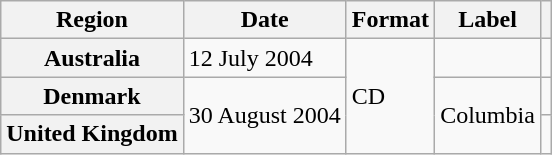<table class="wikitable plainrowheaders">
<tr>
<th scope="col">Region</th>
<th scope="col">Date</th>
<th scope="col">Format</th>
<th scope="col">Label</th>
<th scope="col"></th>
</tr>
<tr>
<th scope="row">Australia</th>
<td>12 July 2004</td>
<td rowspan="3">CD</td>
<td></td>
<td></td>
</tr>
<tr>
<th scope="row">Denmark</th>
<td rowspan="2">30 August 2004</td>
<td rowspan="2">Columbia</td>
<td></td>
</tr>
<tr>
<th scope="row">United Kingdom</th>
<td></td>
</tr>
</table>
